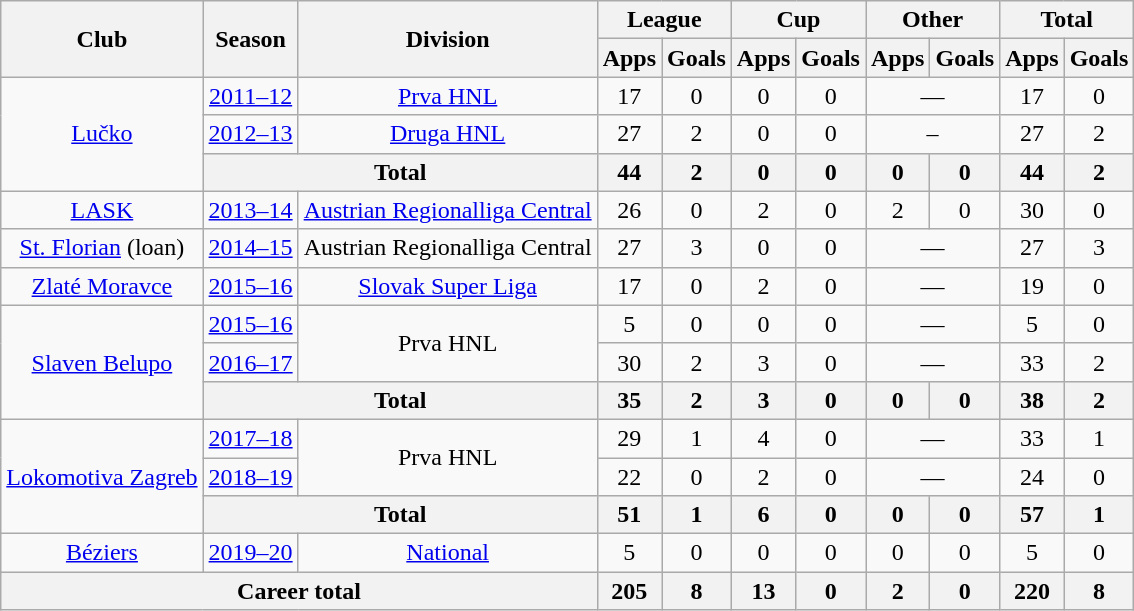<table class="wikitable" style="text-align: center">
<tr>
<th rowspan="2">Club</th>
<th rowspan="2">Season</th>
<th rowspan="2">Division</th>
<th colspan="2">League</th>
<th colspan="2">Cup</th>
<th colspan="2">Other</th>
<th colspan="2">Total</th>
</tr>
<tr>
<th>Apps</th>
<th>Goals</th>
<th>Apps</th>
<th>Goals</th>
<th>Apps</th>
<th>Goals</th>
<th>Apps</th>
<th>Goals</th>
</tr>
<tr>
<td rowspan="3"><a href='#'>Lučko</a></td>
<td><a href='#'>2011–12</a></td>
<td><a href='#'>Prva HNL</a></td>
<td>17</td>
<td>0</td>
<td>0</td>
<td>0</td>
<td colspan="2">—</td>
<td>17</td>
<td>0</td>
</tr>
<tr>
<td><a href='#'>2012–13</a></td>
<td><a href='#'>Druga HNL</a></td>
<td>27</td>
<td>2</td>
<td>0</td>
<td>0</td>
<td colspan="2">–</td>
<td>27</td>
<td>2</td>
</tr>
<tr>
<th colspan="2">Total</th>
<th>44</th>
<th>2</th>
<th>0</th>
<th>0</th>
<th>0</th>
<th>0</th>
<th>44</th>
<th>2</th>
</tr>
<tr>
<td><a href='#'>LASK</a></td>
<td><a href='#'>2013–14</a></td>
<td><a href='#'>Austrian Regionalliga Central</a></td>
<td>26</td>
<td>0</td>
<td>2</td>
<td>0</td>
<td>2</td>
<td>0</td>
<td>30</td>
<td>0</td>
</tr>
<tr>
<td><a href='#'>St. Florian</a> (loan)</td>
<td><a href='#'>2014–15</a></td>
<td>Austrian Regionalliga Central</td>
<td>27</td>
<td>3</td>
<td>0</td>
<td>0</td>
<td colspan="2">—</td>
<td>27</td>
<td>3</td>
</tr>
<tr>
<td><a href='#'>Zlaté Moravce</a></td>
<td><a href='#'>2015–16</a></td>
<td><a href='#'>Slovak Super Liga</a></td>
<td>17</td>
<td>0</td>
<td>2</td>
<td>0</td>
<td colspan="2">—</td>
<td>19</td>
<td>0</td>
</tr>
<tr>
<td rowspan="3"><a href='#'>Slaven Belupo</a></td>
<td><a href='#'>2015–16</a></td>
<td rowspan="2">Prva HNL</td>
<td>5</td>
<td>0</td>
<td>0</td>
<td>0</td>
<td colspan="2">—</td>
<td>5</td>
<td>0</td>
</tr>
<tr>
<td><a href='#'>2016–17</a></td>
<td>30</td>
<td>2</td>
<td>3</td>
<td>0</td>
<td colspan="2">—</td>
<td>33</td>
<td>2</td>
</tr>
<tr>
<th colspan="2">Total</th>
<th>35</th>
<th>2</th>
<th>3</th>
<th>0</th>
<th>0</th>
<th>0</th>
<th>38</th>
<th>2</th>
</tr>
<tr>
<td rowspan="3"><a href='#'>Lokomotiva Zagreb</a></td>
<td><a href='#'>2017–18</a></td>
<td rowspan="2">Prva HNL</td>
<td>29</td>
<td>1</td>
<td>4</td>
<td>0</td>
<td colspan="2">—</td>
<td>33</td>
<td>1</td>
</tr>
<tr>
<td><a href='#'>2018–19</a></td>
<td>22</td>
<td>0</td>
<td>2</td>
<td>0</td>
<td colspan="2">—</td>
<td>24</td>
<td>0</td>
</tr>
<tr>
<th colspan="2">Total</th>
<th>51</th>
<th>1</th>
<th>6</th>
<th>0</th>
<th>0</th>
<th>0</th>
<th>57</th>
<th>1</th>
</tr>
<tr>
<td><a href='#'>Béziers</a></td>
<td><a href='#'>2019–20</a></td>
<td><a href='#'>National</a></td>
<td>5</td>
<td>0</td>
<td>0</td>
<td>0</td>
<td>0</td>
<td>0</td>
<td>5</td>
<td>0</td>
</tr>
<tr>
<th colspan="3">Career total</th>
<th>205</th>
<th>8</th>
<th>13</th>
<th>0</th>
<th>2</th>
<th>0</th>
<th>220</th>
<th>8</th>
</tr>
</table>
